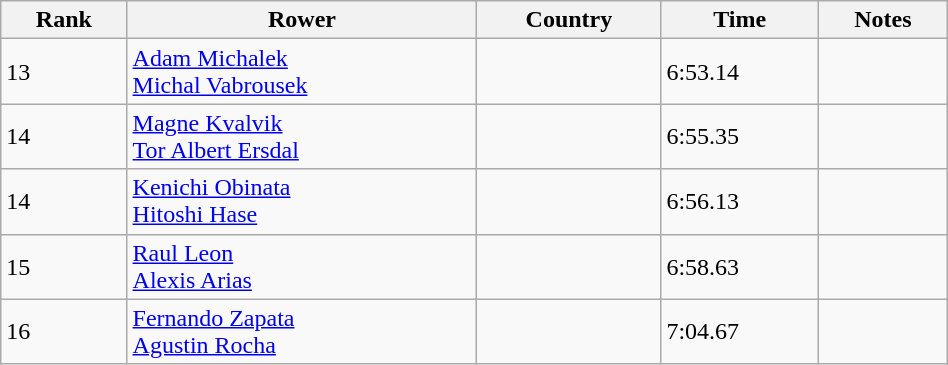<table class="wikitable sortable" width=50%>
<tr>
<th>Rank</th>
<th>Rower</th>
<th>Country</th>
<th>Time</th>
<th>Notes</th>
</tr>
<tr>
<td>13</td>
<td><a href='#'>Adam Michalek</a><br><a href='#'>Michal Vabrousek</a></td>
<td></td>
<td>6:53.14</td>
<td></td>
</tr>
<tr>
<td>14</td>
<td><a href='#'>Magne Kvalvik</a> <br><a href='#'>Tor Albert Ersdal</a></td>
<td></td>
<td>6:55.35</td>
<td></td>
</tr>
<tr>
<td>14</td>
<td><a href='#'>Kenichi Obinata</a> <br><a href='#'>Hitoshi Hase</a></td>
<td></td>
<td>6:56.13</td>
<td></td>
</tr>
<tr>
<td>15</td>
<td><a href='#'>Raul Leon</a> <br><a href='#'>Alexis Arias</a></td>
<td></td>
<td>6:58.63</td>
<td></td>
</tr>
<tr>
<td>16</td>
<td><a href='#'>Fernando Zapata</a> <br> <a href='#'>Agustin Rocha</a></td>
<td></td>
<td>7:04.67</td>
<td></td>
</tr>
</table>
